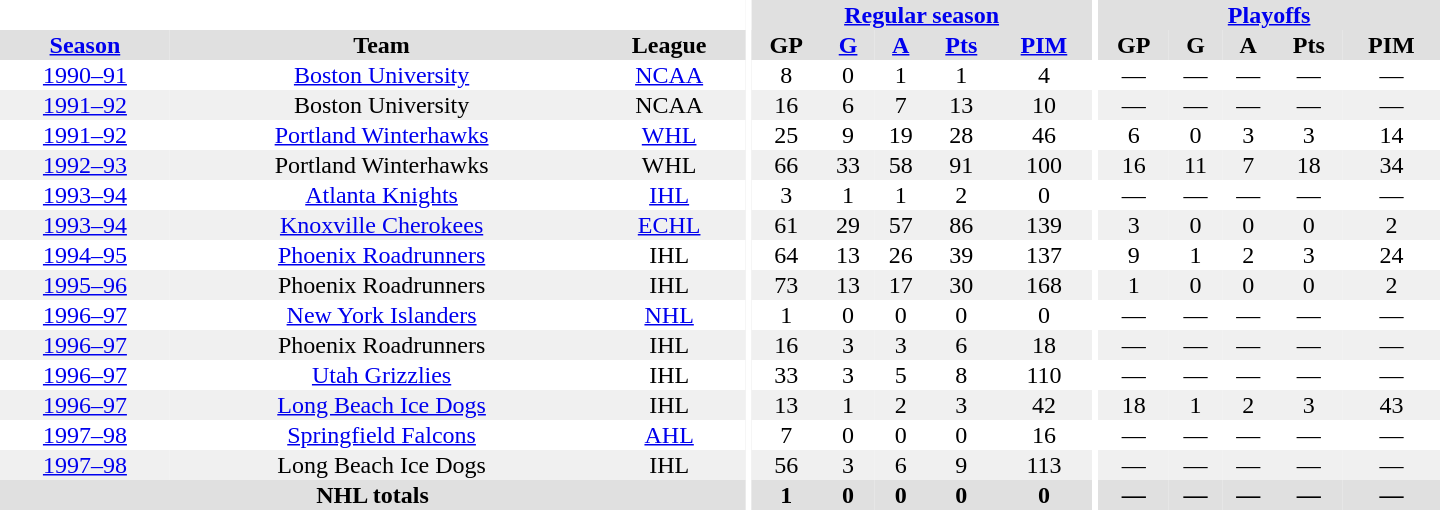<table border="0" cellpadding="1" cellspacing="0" style="text-align:center; width:60em">
<tr bgcolor="#e0e0e0">
<th colspan="3" bgcolor="#ffffff"></th>
<th rowspan="99" bgcolor="#ffffff"></th>
<th colspan="5"><a href='#'>Regular season</a></th>
<th rowspan="99" bgcolor="#ffffff"></th>
<th colspan="5"><a href='#'>Playoffs</a></th>
</tr>
<tr bgcolor="#e0e0e0">
<th><a href='#'>Season</a></th>
<th>Team</th>
<th>League</th>
<th>GP</th>
<th><a href='#'>G</a></th>
<th><a href='#'>A</a></th>
<th><a href='#'>Pts</a></th>
<th><a href='#'>PIM</a></th>
<th>GP</th>
<th>G</th>
<th>A</th>
<th>Pts</th>
<th>PIM</th>
</tr>
<tr>
<td><a href='#'>1990–91</a></td>
<td><a href='#'>Boston University</a></td>
<td><a href='#'>NCAA</a></td>
<td>8</td>
<td>0</td>
<td>1</td>
<td>1</td>
<td>4</td>
<td>—</td>
<td>—</td>
<td>—</td>
<td>—</td>
<td>—</td>
</tr>
<tr bgcolor="#f0f0f0">
<td><a href='#'>1991–92</a></td>
<td>Boston University</td>
<td>NCAA</td>
<td>16</td>
<td>6</td>
<td>7</td>
<td>13</td>
<td>10</td>
<td>—</td>
<td>—</td>
<td>—</td>
<td>—</td>
<td>—</td>
</tr>
<tr>
<td><a href='#'>1991–92</a></td>
<td><a href='#'>Portland Winterhawks</a></td>
<td><a href='#'>WHL</a></td>
<td>25</td>
<td>9</td>
<td>19</td>
<td>28</td>
<td>46</td>
<td>6</td>
<td>0</td>
<td>3</td>
<td>3</td>
<td>14</td>
</tr>
<tr bgcolor="#f0f0f0">
<td><a href='#'>1992–93</a></td>
<td>Portland Winterhawks</td>
<td>WHL</td>
<td>66</td>
<td>33</td>
<td>58</td>
<td>91</td>
<td>100</td>
<td>16</td>
<td>11</td>
<td>7</td>
<td>18</td>
<td>34</td>
</tr>
<tr>
<td><a href='#'>1993–94</a></td>
<td><a href='#'>Atlanta Knights</a></td>
<td><a href='#'>IHL</a></td>
<td>3</td>
<td>1</td>
<td>1</td>
<td>2</td>
<td>0</td>
<td>—</td>
<td>—</td>
<td>—</td>
<td>—</td>
<td>—</td>
</tr>
<tr bgcolor="#f0f0f0">
<td><a href='#'>1993–94</a></td>
<td><a href='#'>Knoxville Cherokees</a></td>
<td><a href='#'>ECHL</a></td>
<td>61</td>
<td>29</td>
<td>57</td>
<td>86</td>
<td>139</td>
<td>3</td>
<td>0</td>
<td>0</td>
<td>0</td>
<td>2</td>
</tr>
<tr>
<td><a href='#'>1994–95</a></td>
<td><a href='#'>Phoenix Roadrunners</a></td>
<td>IHL</td>
<td>64</td>
<td>13</td>
<td>26</td>
<td>39</td>
<td>137</td>
<td>9</td>
<td>1</td>
<td>2</td>
<td>3</td>
<td>24</td>
</tr>
<tr bgcolor="#f0f0f0">
<td><a href='#'>1995–96</a></td>
<td>Phoenix Roadrunners</td>
<td>IHL</td>
<td>73</td>
<td>13</td>
<td>17</td>
<td>30</td>
<td>168</td>
<td>1</td>
<td>0</td>
<td>0</td>
<td>0</td>
<td>2</td>
</tr>
<tr>
<td><a href='#'>1996–97</a></td>
<td><a href='#'>New York Islanders</a></td>
<td><a href='#'>NHL</a></td>
<td>1</td>
<td>0</td>
<td>0</td>
<td>0</td>
<td>0</td>
<td>—</td>
<td>—</td>
<td>—</td>
<td>—</td>
<td>—</td>
</tr>
<tr bgcolor="#f0f0f0">
<td><a href='#'>1996–97</a></td>
<td>Phoenix Roadrunners</td>
<td>IHL</td>
<td>16</td>
<td>3</td>
<td>3</td>
<td>6</td>
<td>18</td>
<td>—</td>
<td>—</td>
<td>—</td>
<td>—</td>
<td>—</td>
</tr>
<tr>
<td><a href='#'>1996–97</a></td>
<td><a href='#'>Utah Grizzlies</a></td>
<td>IHL</td>
<td>33</td>
<td>3</td>
<td>5</td>
<td>8</td>
<td>110</td>
<td>—</td>
<td>—</td>
<td>—</td>
<td>—</td>
<td>—</td>
</tr>
<tr bgcolor="#f0f0f0">
<td><a href='#'>1996–97</a></td>
<td><a href='#'>Long Beach Ice Dogs</a></td>
<td>IHL</td>
<td>13</td>
<td>1</td>
<td>2</td>
<td>3</td>
<td>42</td>
<td>18</td>
<td>1</td>
<td>2</td>
<td>3</td>
<td>43</td>
</tr>
<tr>
<td><a href='#'>1997–98</a></td>
<td><a href='#'>Springfield Falcons</a></td>
<td><a href='#'>AHL</a></td>
<td>7</td>
<td>0</td>
<td>0</td>
<td>0</td>
<td>16</td>
<td>—</td>
<td>—</td>
<td>—</td>
<td>—</td>
<td>—</td>
</tr>
<tr bgcolor="#f0f0f0">
<td><a href='#'>1997–98</a></td>
<td>Long Beach Ice Dogs</td>
<td>IHL</td>
<td>56</td>
<td>3</td>
<td>6</td>
<td>9</td>
<td>113</td>
<td>—</td>
<td>—</td>
<td>—</td>
<td>—</td>
<td>—</td>
</tr>
<tr>
</tr>
<tr ALIGN="center" bgcolor="#e0e0e0">
<th colspan="3">NHL totals</th>
<th ALIGN="center">1</th>
<th ALIGN="center">0</th>
<th ALIGN="center">0</th>
<th ALIGN="center">0</th>
<th ALIGN="center">0</th>
<th ALIGN="center">—</th>
<th ALIGN="center">—</th>
<th ALIGN="center">—</th>
<th ALIGN="center">—</th>
<th ALIGN="center">—</th>
</tr>
</table>
